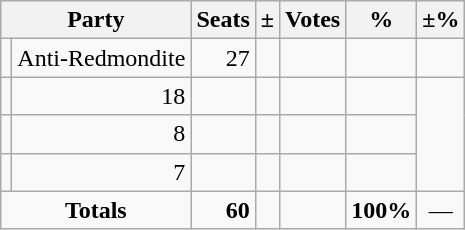<table class=wikitable>
<tr>
<th colspan=2 align=center>Party</th>
<th valign=top>Seats</th>
<th valign=top>±</th>
<th valign=top>Votes</th>
<th valign=top>%</th>
<th valign=top>±%</th>
</tr>
<tr>
<td></td>
<td>Anti-Redmondite</td>
<td align=right>27</td>
<td align=right></td>
<td align=right></td>
<td align=right></td>
<td align=right></td>
</tr>
<tr>
<td></td>
<td align=right>18</td>
<td align=right></td>
<td align=right></td>
<td align=right></td>
<td align=right></td>
</tr>
<tr>
<td></td>
<td align=right>8</td>
<td align=right></td>
<td align=right></td>
<td align=right></td>
<td align=right></td>
</tr>
<tr>
<td></td>
<td align=right>7</td>
<td align=right></td>
<td align=right></td>
<td align=right></td>
<td align=right></td>
</tr>
<tr>
<td colspan=2 align=center><strong>Totals</strong></td>
<td align=right><strong>60</strong></td>
<td align=center></td>
<td align=right></td>
<td align=center><strong>100%</strong></td>
<td align=center>—</td>
</tr>
</table>
